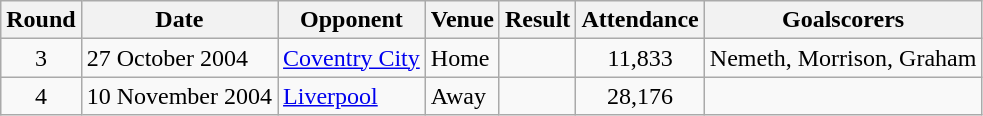<table Class="wikitable">
<tr>
<th>Round</th>
<th>Date</th>
<th>Opponent</th>
<th>Venue</th>
<th>Result</th>
<th>Attendance</th>
<th>Goalscorers</th>
</tr>
<tr>
<td align="center">3</td>
<td>27 October 2004</td>
<td><a href='#'>Coventry City</a></td>
<td>Home</td>
<td></td>
<td align="center">11,833</td>
<td>Nemeth, Morrison, Graham</td>
</tr>
<tr>
<td align="center">4</td>
<td>10 November 2004</td>
<td><a href='#'>Liverpool</a></td>
<td>Away</td>
<td></td>
<td align="center">28,176</td>
<td></td>
</tr>
</table>
